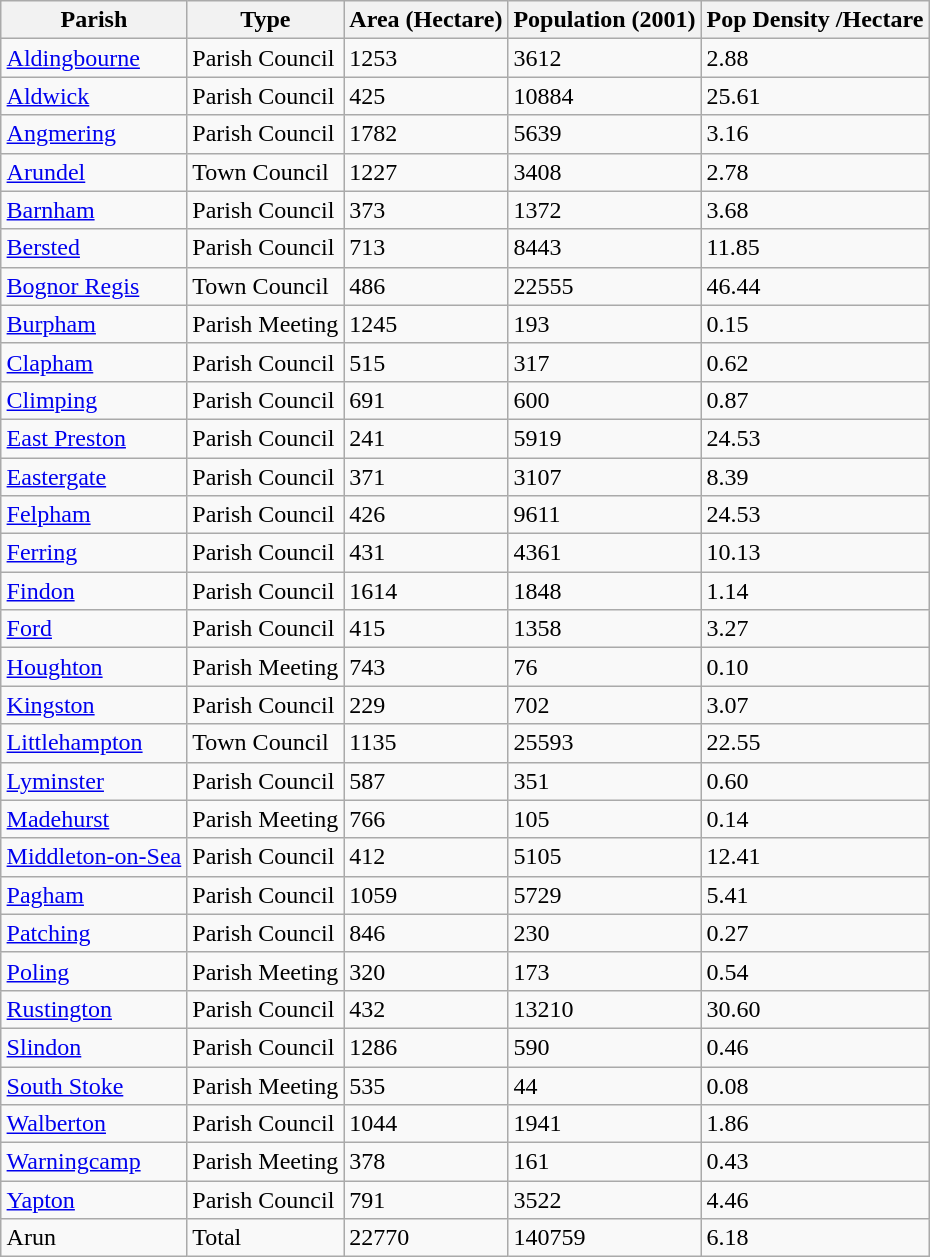<table class="wikitable sortable" style="margin: 1em auto 1em auto">
<tr>
<th>Parish</th>
<th>Type</th>
<th>Area (Hectare)</th>
<th>Population (2001)</th>
<th>Pop Density /Hectare</th>
</tr>
<tr>
<td><a href='#'>Aldingbourne</a></td>
<td>Parish Council</td>
<td>1253</td>
<td>3612</td>
<td>2.88</td>
</tr>
<tr>
<td><a href='#'>Aldwick</a></td>
<td>Parish Council</td>
<td>425</td>
<td>10884</td>
<td>25.61</td>
</tr>
<tr>
<td><a href='#'>Angmering</a></td>
<td>Parish Council</td>
<td>1782</td>
<td>5639</td>
<td>3.16</td>
</tr>
<tr>
<td><a href='#'>Arundel</a></td>
<td>Town Council</td>
<td>1227</td>
<td>3408</td>
<td>2.78</td>
</tr>
<tr>
<td><a href='#'>Barnham</a></td>
<td>Parish Council</td>
<td>373</td>
<td>1372</td>
<td>3.68</td>
</tr>
<tr>
<td><a href='#'>Bersted</a></td>
<td>Parish Council</td>
<td>713</td>
<td>8443</td>
<td>11.85</td>
</tr>
<tr>
<td><a href='#'>Bognor Regis</a></td>
<td>Town Council</td>
<td>486</td>
<td>22555</td>
<td>46.44</td>
</tr>
<tr>
<td><a href='#'>Burpham</a></td>
<td>Parish Meeting</td>
<td>1245</td>
<td>193</td>
<td>0.15</td>
</tr>
<tr>
<td><a href='#'>Clapham</a></td>
<td>Parish Council</td>
<td>515</td>
<td>317</td>
<td>0.62</td>
</tr>
<tr>
<td><a href='#'>Climping</a></td>
<td>Parish Council</td>
<td>691</td>
<td>600</td>
<td>0.87</td>
</tr>
<tr>
<td><a href='#'>East Preston</a></td>
<td>Parish Council</td>
<td>241</td>
<td>5919</td>
<td>24.53</td>
</tr>
<tr>
<td><a href='#'>Eastergate</a></td>
<td>Parish Council</td>
<td>371</td>
<td>3107</td>
<td>8.39</td>
</tr>
<tr>
<td><a href='#'>Felpham</a></td>
<td>Parish Council</td>
<td>426</td>
<td>9611</td>
<td>24.53</td>
</tr>
<tr>
<td><a href='#'>Ferring</a></td>
<td>Parish Council</td>
<td>431</td>
<td>4361</td>
<td>10.13</td>
</tr>
<tr>
<td><a href='#'>Findon</a></td>
<td>Parish Council</td>
<td>1614</td>
<td>1848</td>
<td>1.14</td>
</tr>
<tr>
<td><a href='#'>Ford</a></td>
<td>Parish Council</td>
<td>415</td>
<td>1358</td>
<td>3.27</td>
</tr>
<tr>
<td><a href='#'>Houghton</a></td>
<td>Parish Meeting</td>
<td>743</td>
<td>76</td>
<td>0.10</td>
</tr>
<tr>
<td><a href='#'>Kingston</a></td>
<td>Parish Council</td>
<td>229</td>
<td>702</td>
<td>3.07</td>
</tr>
<tr>
<td><a href='#'>Littlehampton</a></td>
<td>Town Council</td>
<td>1135</td>
<td>25593</td>
<td>22.55</td>
</tr>
<tr>
<td><a href='#'>Lyminster</a></td>
<td>Parish Council</td>
<td>587</td>
<td>351</td>
<td>0.60</td>
</tr>
<tr>
<td><a href='#'>Madehurst</a></td>
<td>Parish Meeting</td>
<td>766</td>
<td>105</td>
<td>0.14</td>
</tr>
<tr>
<td><a href='#'>Middleton-on-Sea</a></td>
<td>Parish Council</td>
<td>412</td>
<td>5105</td>
<td>12.41</td>
</tr>
<tr>
<td><a href='#'>Pagham</a></td>
<td>Parish Council</td>
<td>1059</td>
<td>5729</td>
<td>5.41</td>
</tr>
<tr>
<td><a href='#'>Patching</a></td>
<td>Parish Council</td>
<td>846</td>
<td>230</td>
<td>0.27</td>
</tr>
<tr>
<td><a href='#'>Poling</a></td>
<td>Parish Meeting</td>
<td>320</td>
<td>173</td>
<td>0.54</td>
</tr>
<tr>
<td><a href='#'>Rustington</a></td>
<td>Parish Council</td>
<td>432</td>
<td>13210</td>
<td>30.60</td>
</tr>
<tr>
<td><a href='#'>Slindon</a></td>
<td>Parish Council</td>
<td>1286</td>
<td>590</td>
<td>0.46</td>
</tr>
<tr>
<td><a href='#'>South Stoke</a></td>
<td>Parish Meeting</td>
<td>535</td>
<td>44</td>
<td>0.08</td>
</tr>
<tr>
<td><a href='#'>Walberton</a></td>
<td>Parish Council</td>
<td>1044</td>
<td>1941</td>
<td>1.86</td>
</tr>
<tr>
<td><a href='#'>Warningcamp</a></td>
<td>Parish Meeting</td>
<td>378</td>
<td>161</td>
<td>0.43</td>
</tr>
<tr>
<td><a href='#'>Yapton</a></td>
<td>Parish Council</td>
<td>791</td>
<td>3522</td>
<td>4.46</td>
</tr>
<tr class="sortbottom">
<td>Arun</td>
<td>Total</td>
<td>22770</td>
<td>140759</td>
<td>6.18</td>
</tr>
</table>
